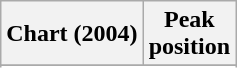<table class="wikitable sortable plainrowheaders">
<tr>
<th>Chart (2004)</th>
<th>Peak<br>position</th>
</tr>
<tr>
</tr>
<tr>
</tr>
</table>
